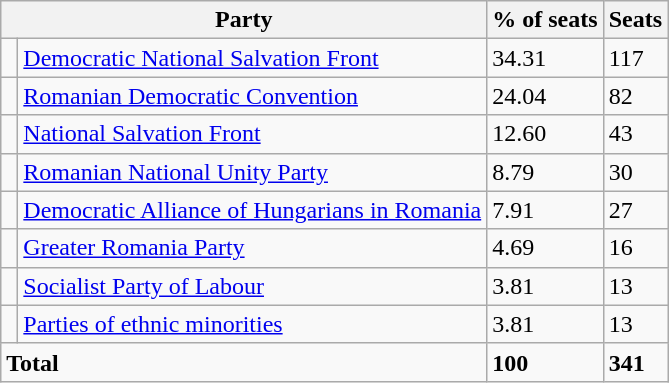<table class="wikitable">
<tr>
<th colspan=2>Party</th>
<th>% of seats</th>
<th>Seats</th>
</tr>
<tr>
<td> </td>
<td><a href='#'>Democratic National Salvation Front</a></td>
<td>34.31</td>
<td>117</td>
</tr>
<tr>
<td> </td>
<td><a href='#'>Romanian Democratic Convention</a></td>
<td>24.04</td>
<td>82</td>
</tr>
<tr>
<td> </td>
<td><a href='#'>National Salvation Front</a></td>
<td>12.60</td>
<td>43</td>
</tr>
<tr>
<td> </td>
<td><a href='#'>Romanian National Unity Party</a></td>
<td>8.79</td>
<td>30</td>
</tr>
<tr>
<td> </td>
<td><a href='#'>Democratic Alliance of Hungarians in Romania</a></td>
<td>7.91</td>
<td>27</td>
</tr>
<tr>
<td> </td>
<td><a href='#'>Greater Romania Party</a></td>
<td>4.69</td>
<td>16</td>
</tr>
<tr>
<td> </td>
<td><a href='#'>Socialist Party of Labour</a></td>
<td>3.81</td>
<td>13</td>
</tr>
<tr>
<td> </td>
<td><a href='#'>Parties of ethnic minorities</a></td>
<td>3.81</td>
<td>13</td>
</tr>
<tr>
<td colspan=2><strong>Total</strong></td>
<td><strong>100</strong></td>
<td><strong>341</strong></td>
</tr>
</table>
